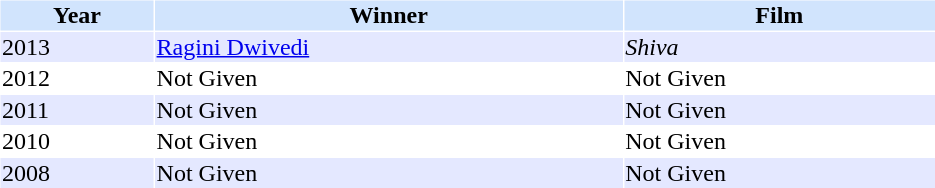<table cellspacing="1" cellpadding="1" border="0" width="50%">
<tr bgcolor="#d1e4fd">
<th>Year</th>
<th>Winner</th>
<th>Film</th>
</tr>
<tr bgcolor="#e4e8ff">
<td>2013</td>
<td><a href='#'>Ragini Dwivedi</a></td>
<td><em>Shiva</em></td>
</tr>
<tr>
<td>2012</td>
<td>Not Given</td>
<td>Not Given</td>
<td></td>
</tr>
<tr bgcolor="#e4e8ff">
<td>2011</td>
<td>Not Given</td>
<td>Not Given</td>
</tr>
<tr>
<td>2010</td>
<td>Not Given</td>
<td>Not Given</td>
</tr>
<tr bgcolor="#e4e8ff">
<td>2008</td>
<td>Not Given</td>
<td>Not Given</td>
</tr>
</table>
